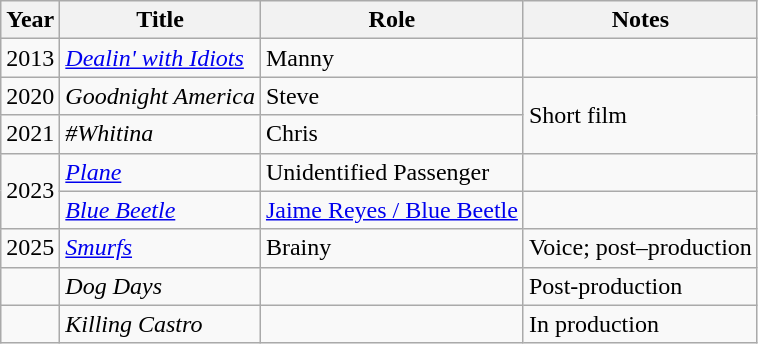<table class="wikitable sortable">
<tr>
<th>Year</th>
<th>Title</th>
<th>Role</th>
<th class="unsortable">Notes</th>
</tr>
<tr>
<td>2013</td>
<td><em><a href='#'>Dealin' with Idiots</a></em></td>
<td>Manny</td>
<td></td>
</tr>
<tr>
<td>2020</td>
<td><em>Goodnight America</em></td>
<td>Steve</td>
<td rowspan="2">Short film</td>
</tr>
<tr>
<td>2021</td>
<td><em>#Whitina</em></td>
<td>Chris</td>
</tr>
<tr>
<td rowspan="2">2023</td>
<td><em><a href='#'>Plane</a></em></td>
<td>Unidentified Passenger</td>
<td></td>
</tr>
<tr>
<td><em><a href='#'>Blue Beetle</a></em></td>
<td><a href='#'>Jaime Reyes / Blue Beetle</a></td>
<td></td>
</tr>
<tr>
<td>2025</td>
<td><em><a href='#'>Smurfs</a></em></td>
<td>Brainy</td>
<td>Voice; post–production</td>
</tr>
<tr>
<td></td>
<td><em>Dog Days</em></td>
<td></td>
<td>Post-production</td>
</tr>
<tr>
<td></td>
<td><em>Killing Castro</em></td>
<td></td>
<td>In production</td>
</tr>
</table>
